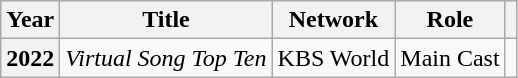<table class="wikitable sortable plainrowheaders">
<tr>
<th scope="col">Year</th>
<th scope="col">Title</th>
<th scope="col">Network</th>
<th scope="col">Role</th>
<th scope="col" class="unsortable"></th>
</tr>
<tr>
<th scope="row">2022</th>
<td><em>Virtual Song Top Ten</em></td>
<td>KBS World</td>
<td>Main Cast</td>
<td></td>
</tr>
</table>
